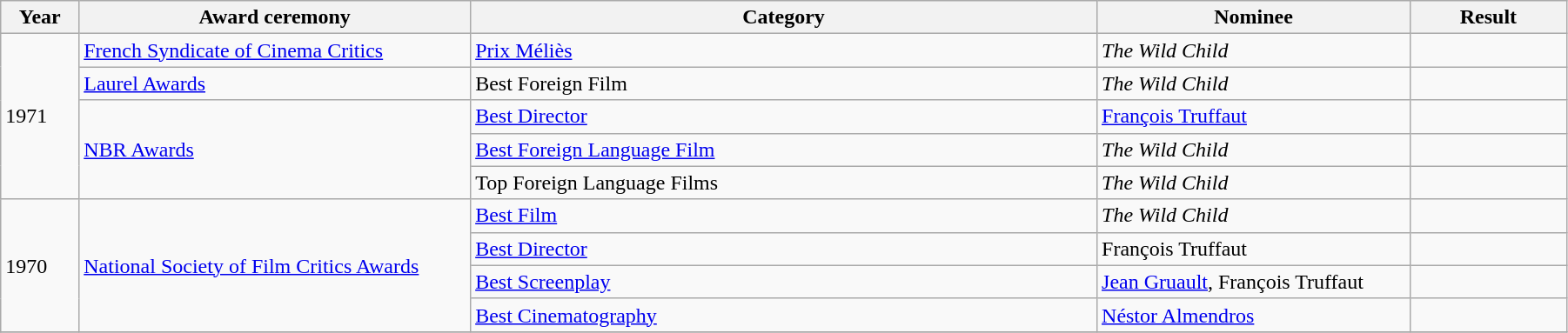<table class="wikitable" width="95%">
<tr>
<th width="5%">Year</th>
<th width="25%">Award ceremony</th>
<th width="40%">Category</th>
<th width="20%">Nominee</th>
<th width="10%">Result</th>
</tr>
<tr>
<td rowspan="5">1971</td>
<td><a href='#'>French Syndicate of Cinema Critics</a></td>
<td><a href='#'>Prix Méliès</a></td>
<td><em>The Wild Child</em></td>
<td></td>
</tr>
<tr>
<td><a href='#'>Laurel Awards</a></td>
<td>Best Foreign Film</td>
<td><em>The Wild Child</em></td>
<td></td>
</tr>
<tr>
<td rowspan="3"><a href='#'>NBR Awards</a></td>
<td><a href='#'>Best Director</a></td>
<td><a href='#'>François Truffaut</a></td>
<td></td>
</tr>
<tr>
<td><a href='#'>Best Foreign Language Film</a></td>
<td><em>The Wild Child</em></td>
<td></td>
</tr>
<tr>
<td>Top Foreign Language Films</td>
<td><em>The Wild Child</em></td>
<td></td>
</tr>
<tr>
<td rowspan="4">1970</td>
<td rowspan="4"><a href='#'>National Society of Film Critics Awards</a></td>
<td><a href='#'>Best Film</a></td>
<td><em>The Wild Child</em></td>
<td></td>
</tr>
<tr>
<td><a href='#'>Best Director</a></td>
<td>François Truffaut</td>
<td></td>
</tr>
<tr>
<td><a href='#'>Best Screenplay</a></td>
<td><a href='#'>Jean Gruault</a>, François Truffaut</td>
<td></td>
</tr>
<tr>
<td><a href='#'>Best Cinematography</a></td>
<td><a href='#'>Néstor Almendros</a></td>
<td></td>
</tr>
<tr>
</tr>
</table>
